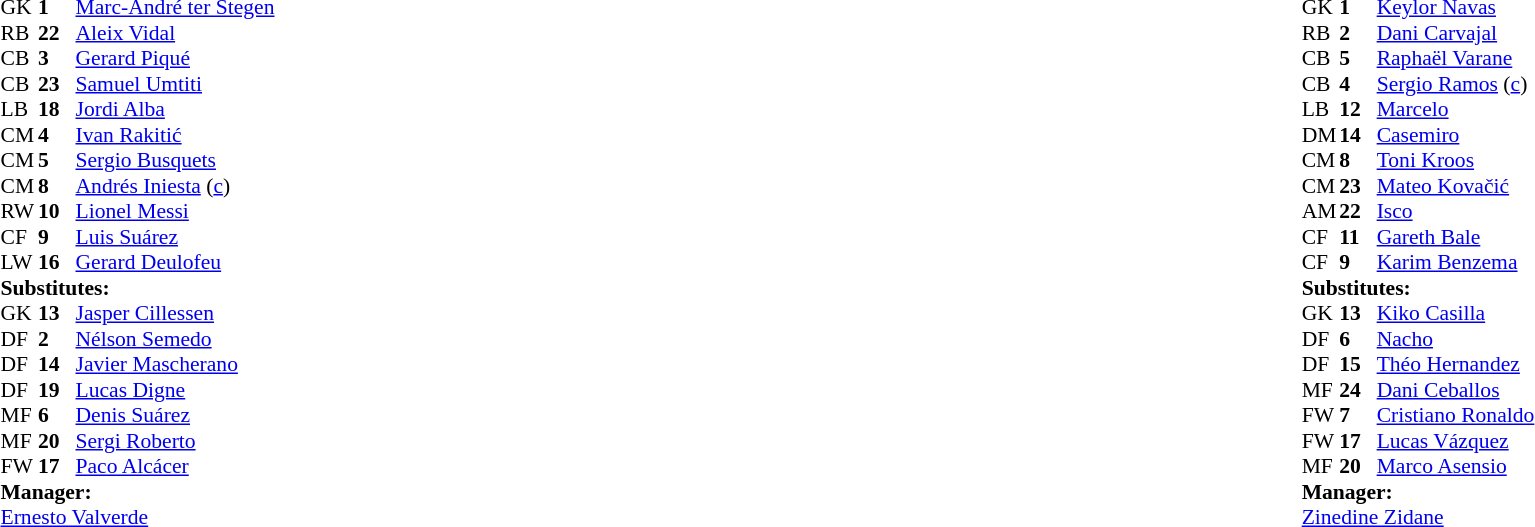<table width="100%">
<tr>
<td valign="top" width="40%"><br><table style="font-size:90%" cellspacing="0" cellpadding="0">
<tr>
<th width=25></th>
<th width=25></th>
</tr>
<tr>
<td>GK</td>
<td><strong>1</strong></td>
<td> <a href='#'>Marc-André ter Stegen</a></td>
</tr>
<tr>
<td>RB</td>
<td><strong>22</strong></td>
<td> <a href='#'>Aleix Vidal</a></td>
</tr>
<tr>
<td>CB</td>
<td><strong>3</strong></td>
<td> <a href='#'>Gerard Piqué</a></td>
<td></td>
</tr>
<tr>
<td>CB</td>
<td><strong>23</strong></td>
<td> <a href='#'>Samuel Umtiti</a></td>
</tr>
<tr>
<td>LB</td>
<td><strong>18</strong></td>
<td> <a href='#'>Jordi Alba</a></td>
</tr>
<tr>
<td>CM</td>
<td><strong>4</strong></td>
<td> <a href='#'>Ivan Rakitić</a></td>
<td></td>
<td></td>
</tr>
<tr>
<td>CM</td>
<td><strong>5</strong></td>
<td> <a href='#'>Sergio Busquets</a></td>
<td></td>
</tr>
<tr>
<td>CM</td>
<td><strong>8</strong></td>
<td> <a href='#'>Andrés Iniesta</a> (<a href='#'>c</a>)</td>
<td></td>
<td></td>
</tr>
<tr>
<td>RW</td>
<td><strong>10</strong></td>
<td> <a href='#'>Lionel Messi</a></td>
<td></td>
</tr>
<tr>
<td>CF</td>
<td><strong>9</strong></td>
<td> <a href='#'>Luis Suárez</a></td>
</tr>
<tr>
<td>LW</td>
<td><strong>16</strong></td>
<td> <a href='#'>Gerard Deulofeu</a></td>
<td></td>
<td></td>
</tr>
<tr>
<td colspan=3><strong>Substitutes:</strong></td>
</tr>
<tr>
<td>GK</td>
<td><strong>13</strong></td>
<td> <a href='#'>Jasper Cillessen</a></td>
</tr>
<tr>
<td>DF</td>
<td><strong>2</strong></td>
<td> <a href='#'>Nélson Semedo</a></td>
</tr>
<tr>
<td>DF</td>
<td><strong>14</strong></td>
<td> <a href='#'>Javier Mascherano</a></td>
</tr>
<tr>
<td>DF</td>
<td><strong>19</strong></td>
<td> <a href='#'>Lucas Digne</a></td>
</tr>
<tr>
<td>MF</td>
<td><strong>6</strong></td>
<td> <a href='#'>Denis Suárez</a></td>
<td></td>
<td></td>
</tr>
<tr>
<td>MF</td>
<td><strong>20</strong></td>
<td> <a href='#'>Sergi Roberto</a></td>
<td></td>
<td></td>
</tr>
<tr>
<td>FW</td>
<td><strong>17</strong></td>
<td> <a href='#'>Paco Alcácer</a></td>
<td></td>
<td></td>
</tr>
<tr>
<td colspan=3><strong>Manager:</strong></td>
</tr>
<tr>
<td colspan=3> <a href='#'>Ernesto Valverde</a></td>
</tr>
</table>
</td>
<td valign="top"></td>
<td valign="top" width="50%"><br><table style="font-size:90%; margin:auto" cellspacing="0" cellpadding="0">
<tr>
<th width=25></th>
<th width=25></th>
</tr>
<tr>
<td>GK</td>
<td><strong>1</strong></td>
<td> <a href='#'>Keylor Navas</a></td>
</tr>
<tr>
<td>RB</td>
<td><strong>2</strong></td>
<td> <a href='#'>Dani Carvajal</a></td>
<td></td>
</tr>
<tr>
<td>CB</td>
<td><strong>5</strong></td>
<td> <a href='#'>Raphaël Varane</a></td>
</tr>
<tr>
<td>CB</td>
<td><strong>4</strong></td>
<td> <a href='#'>Sergio Ramos</a> (<a href='#'>c</a>)</td>
</tr>
<tr>
<td>LB</td>
<td><strong>12</strong></td>
<td> <a href='#'>Marcelo</a></td>
<td></td>
</tr>
<tr>
<td>DM</td>
<td><strong>14</strong></td>
<td> <a href='#'>Casemiro</a></td>
<td></td>
</tr>
<tr>
<td>CM</td>
<td><strong>8</strong></td>
<td> <a href='#'>Toni Kroos</a></td>
</tr>
<tr>
<td>CM</td>
<td><strong>23</strong></td>
<td> <a href='#'>Mateo Kovačić</a></td>
<td></td>
<td></td>
</tr>
<tr>
<td>AM</td>
<td><strong>22</strong></td>
<td> <a href='#'>Isco</a></td>
</tr>
<tr>
<td>CF</td>
<td><strong>11</strong></td>
<td> <a href='#'>Gareth Bale</a></td>
<td></td>
<td></td>
</tr>
<tr>
<td>CF</td>
<td><strong>9</strong></td>
<td> <a href='#'>Karim Benzema</a></td>
<td></td>
<td></td>
</tr>
<tr>
<td colspan=3><strong>Substitutes:</strong></td>
</tr>
<tr>
<td>GK</td>
<td><strong>13</strong></td>
<td> <a href='#'>Kiko Casilla</a></td>
</tr>
<tr>
<td>DF</td>
<td><strong>6</strong></td>
<td> <a href='#'>Nacho</a></td>
</tr>
<tr>
<td>DF</td>
<td><strong>15</strong></td>
<td> <a href='#'>Théo Hernandez</a></td>
</tr>
<tr>
<td>MF</td>
<td><strong>24</strong></td>
<td> <a href='#'>Dani Ceballos</a></td>
</tr>
<tr>
<td>FW</td>
<td><strong>7</strong></td>
<td> <a href='#'>Cristiano Ronaldo</a></td>
<td></td>
<td></td>
</tr>
<tr>
<td>FW</td>
<td><strong>17</strong></td>
<td> <a href='#'>Lucas Vázquez</a></td>
<td></td>
<td></td>
</tr>
<tr>
<td>MF</td>
<td><strong>20</strong></td>
<td> <a href='#'>Marco Asensio</a></td>
<td></td>
<td></td>
</tr>
<tr>
<td colspan=3><strong>Manager:</strong></td>
</tr>
<tr>
<td colspan=3> <a href='#'>Zinedine Zidane</a></td>
</tr>
</table>
</td>
</tr>
</table>
